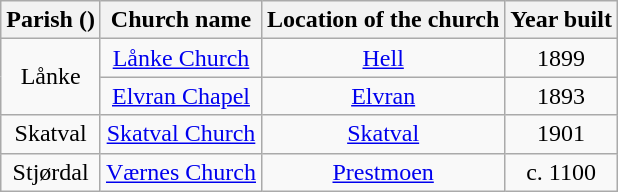<table class="wikitable" style="text-align:center">
<tr>
<th>Parish ()</th>
<th>Church name</th>
<th>Location of the church</th>
<th>Year built</th>
</tr>
<tr>
<td rowspan="2">Lånke</td>
<td><a href='#'>Lånke Church</a></td>
<td><a href='#'>Hell</a></td>
<td>1899</td>
</tr>
<tr>
<td><a href='#'>Elvran Chapel</a></td>
<td><a href='#'>Elvran</a></td>
<td>1893</td>
</tr>
<tr>
<td rowspan="1">Skatval</td>
<td><a href='#'>Skatval Church</a></td>
<td><a href='#'>Skatval</a></td>
<td>1901</td>
</tr>
<tr>
<td rowspan="1">Stjørdal</td>
<td><a href='#'>Værnes Church</a></td>
<td><a href='#'>Prestmoen</a></td>
<td>c. 1100</td>
</tr>
</table>
